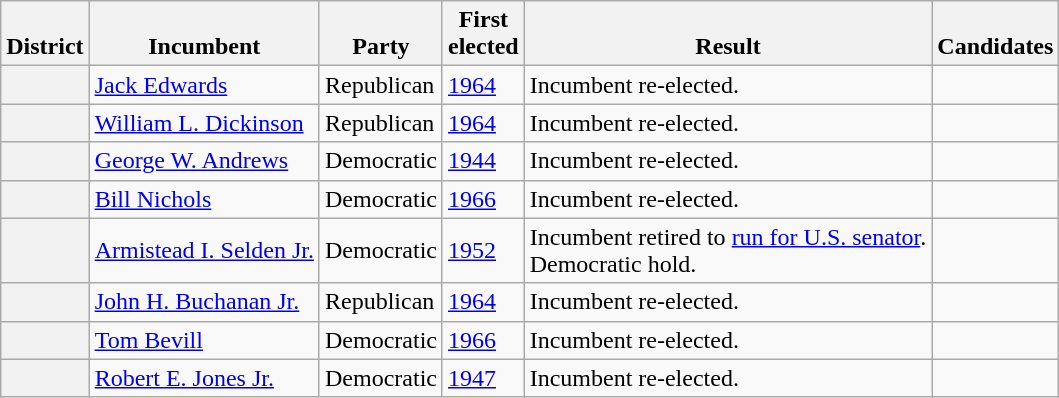<table class=wikitable>
<tr valign=bottom>
<th>District</th>
<th>Incumbent</th>
<th>Party</th>
<th>First<br>elected</th>
<th>Result</th>
<th>Candidates</th>
</tr>
<tr>
<th></th>
<td><a href='#'>Jack Edwards</a></td>
<td>Republican</td>
<td><a href='#'>1964</a></td>
<td>Incumbent re-elected.</td>
<td nowrap></td>
</tr>
<tr>
<th></th>
<td><a href='#'>William L. Dickinson</a></td>
<td>Republican</td>
<td><a href='#'>1964</a></td>
<td>Incumbent re-elected.</td>
<td nowrap></td>
</tr>
<tr>
<th></th>
<td><a href='#'>George W. Andrews</a></td>
<td>Democratic</td>
<td><a href='#'>1944</a></td>
<td>Incumbent re-elected.</td>
<td nowrap></td>
</tr>
<tr>
<th></th>
<td><a href='#'>Bill Nichols</a></td>
<td>Democratic</td>
<td><a href='#'>1966</a></td>
<td>Incumbent re-elected.</td>
<td nowrap></td>
</tr>
<tr>
<th></th>
<td><a href='#'>Armistead I. Selden Jr.</a></td>
<td>Democratic</td>
<td><a href='#'>1952</a></td>
<td>Incumbent retired to <a href='#'>run for U.S. senator</a>.<br>Democratic hold.</td>
<td nowrap></td>
</tr>
<tr>
<th></th>
<td><a href='#'>John H. Buchanan Jr.</a></td>
<td>Republican</td>
<td><a href='#'>1964</a></td>
<td>Incumbent re-elected.</td>
<td nowrap></td>
</tr>
<tr>
<th></th>
<td><a href='#'>Tom Bevill</a></td>
<td>Democratic</td>
<td><a href='#'>1966</a></td>
<td>Incumbent re-elected.</td>
<td nowrap></td>
</tr>
<tr>
<th></th>
<td><a href='#'>Robert E. Jones Jr.</a></td>
<td>Democratic</td>
<td><a href='#'>1947 </a></td>
<td>Incumbent re-elected.</td>
<td nowrap></td>
</tr>
</table>
